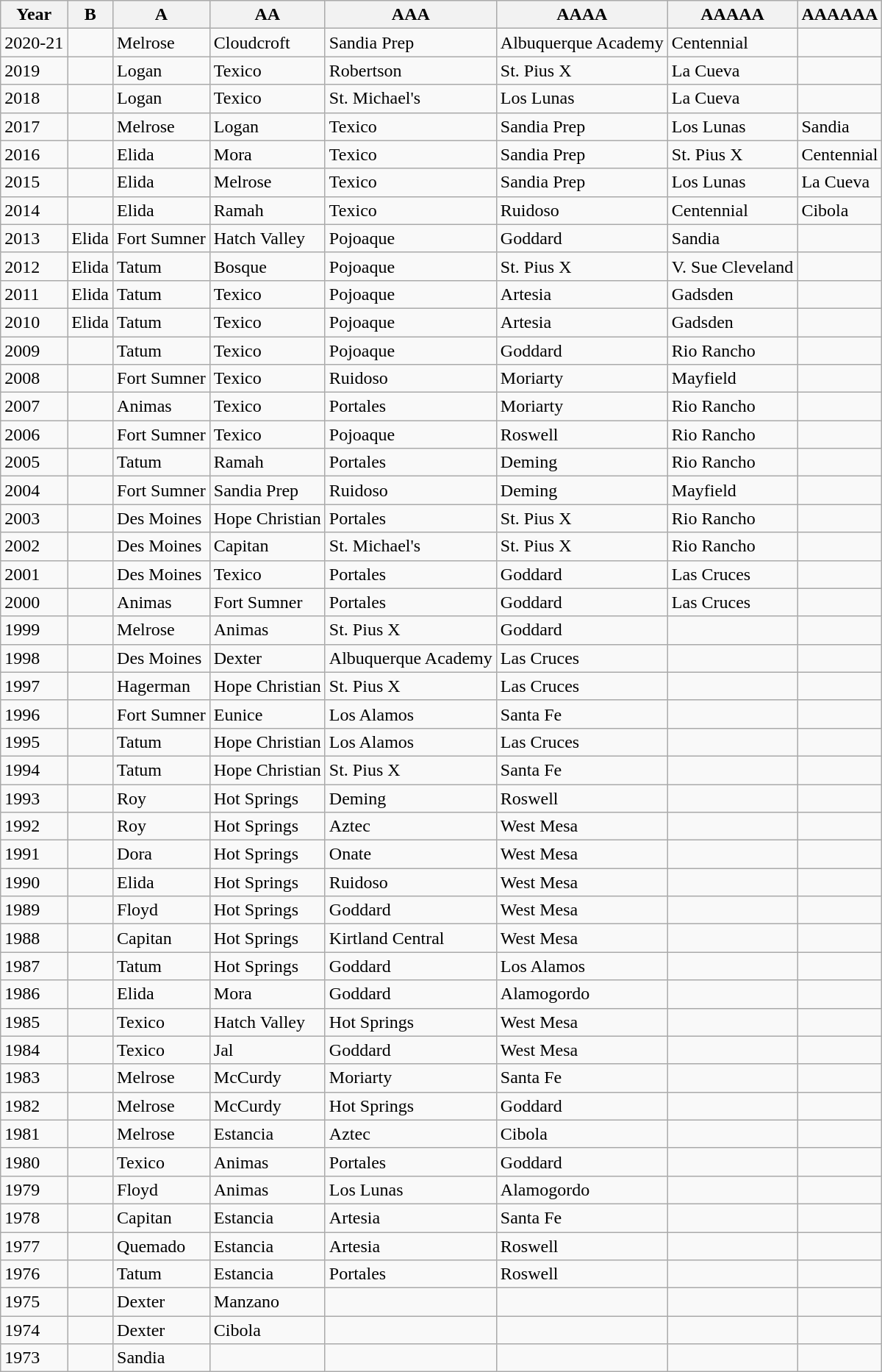<table class="wikitable">
<tr>
<th>Year</th>
<th>B</th>
<th>A</th>
<th>AA</th>
<th>AAA</th>
<th>AAAA</th>
<th>AAAAA</th>
<th>AAAAAA</th>
</tr>
<tr>
<td>2020-21</td>
<td></td>
<td>Melrose</td>
<td>Cloudcroft</td>
<td>Sandia Prep</td>
<td>Albuquerque Academy</td>
<td>Centennial</td>
<td></td>
</tr>
<tr>
<td>2019</td>
<td></td>
<td>Logan</td>
<td>Texico</td>
<td>Robertson</td>
<td>St. Pius X</td>
<td>La Cueva</td>
<td></td>
</tr>
<tr>
<td>2018</td>
<td></td>
<td>Logan</td>
<td>Texico</td>
<td>St. Michael's</td>
<td>Los Lunas</td>
<td>La Cueva</td>
<td></td>
</tr>
<tr>
<td>2017</td>
<td></td>
<td>Melrose</td>
<td>Logan</td>
<td>Texico</td>
<td>Sandia Prep</td>
<td>Los Lunas</td>
<td>Sandia</td>
</tr>
<tr>
<td>2016</td>
<td></td>
<td>Elida</td>
<td>Mora</td>
<td>Texico</td>
<td>Sandia Prep</td>
<td>St. Pius X</td>
<td>Centennial</td>
</tr>
<tr>
<td>2015</td>
<td></td>
<td>Elida</td>
<td>Melrose</td>
<td>Texico</td>
<td>Sandia Prep</td>
<td>Los Lunas</td>
<td>La Cueva</td>
</tr>
<tr>
<td>2014</td>
<td></td>
<td>Elida</td>
<td>Ramah</td>
<td>Texico</td>
<td>Ruidoso</td>
<td>Centennial</td>
<td>Cibola</td>
</tr>
<tr>
<td>2013</td>
<td>Elida</td>
<td>Fort Sumner</td>
<td>Hatch Valley</td>
<td>Pojoaque</td>
<td>Goddard</td>
<td>Sandia</td>
<td></td>
</tr>
<tr>
<td>2012</td>
<td>Elida</td>
<td>Tatum</td>
<td>Bosque</td>
<td>Pojoaque</td>
<td>St. Pius X</td>
<td>V. Sue Cleveland</td>
<td></td>
</tr>
<tr>
<td>2011</td>
<td>Elida</td>
<td>Tatum</td>
<td>Texico</td>
<td>Pojoaque</td>
<td>Artesia</td>
<td>Gadsden</td>
<td></td>
</tr>
<tr>
<td>2010</td>
<td>Elida</td>
<td>Tatum</td>
<td>Texico</td>
<td>Pojoaque</td>
<td>Artesia</td>
<td>Gadsden</td>
<td></td>
</tr>
<tr>
<td>2009</td>
<td></td>
<td>Tatum</td>
<td>Texico</td>
<td>Pojoaque</td>
<td>Goddard</td>
<td>Rio Rancho</td>
<td></td>
</tr>
<tr>
<td>2008</td>
<td></td>
<td>Fort Sumner</td>
<td>Texico</td>
<td>Ruidoso</td>
<td>Moriarty</td>
<td>Mayfield</td>
<td></td>
</tr>
<tr>
<td>2007</td>
<td></td>
<td>Animas</td>
<td>Texico</td>
<td>Portales</td>
<td>Moriarty</td>
<td>Rio Rancho</td>
<td></td>
</tr>
<tr>
<td>2006</td>
<td></td>
<td>Fort Sumner</td>
<td>Texico</td>
<td>Pojoaque</td>
<td>Roswell</td>
<td>Rio Rancho</td>
<td></td>
</tr>
<tr>
<td>2005</td>
<td></td>
<td>Tatum</td>
<td>Ramah</td>
<td>Portales</td>
<td>Deming</td>
<td>Rio Rancho</td>
<td></td>
</tr>
<tr>
<td>2004</td>
<td></td>
<td>Fort Sumner</td>
<td>Sandia Prep</td>
<td>Ruidoso</td>
<td>Deming</td>
<td>Mayfield</td>
<td></td>
</tr>
<tr>
<td>2003</td>
<td></td>
<td>Des Moines</td>
<td>Hope Christian</td>
<td>Portales</td>
<td>St. Pius X</td>
<td>Rio Rancho</td>
<td></td>
</tr>
<tr>
<td>2002</td>
<td></td>
<td>Des Moines</td>
<td>Capitan</td>
<td>St. Michael's</td>
<td>St. Pius X</td>
<td>Rio Rancho</td>
<td></td>
</tr>
<tr>
<td>2001</td>
<td></td>
<td>Des Moines</td>
<td>Texico</td>
<td>Portales</td>
<td>Goddard</td>
<td>Las Cruces</td>
<td></td>
</tr>
<tr>
<td>2000</td>
<td></td>
<td>Animas</td>
<td>Fort Sumner</td>
<td>Portales</td>
<td>Goddard</td>
<td>Las Cruces</td>
<td></td>
</tr>
<tr>
<td>1999</td>
<td></td>
<td>Melrose</td>
<td>Animas</td>
<td>St. Pius X</td>
<td>Goddard</td>
<td></td>
<td></td>
</tr>
<tr>
<td>1998</td>
<td></td>
<td>Des Moines</td>
<td>Dexter</td>
<td>Albuquerque Academy</td>
<td>Las Cruces</td>
<td></td>
<td></td>
</tr>
<tr>
<td>1997</td>
<td></td>
<td>Hagerman</td>
<td>Hope Christian</td>
<td>St. Pius X</td>
<td>Las Cruces</td>
<td></td>
<td></td>
</tr>
<tr>
<td>1996</td>
<td></td>
<td>Fort Sumner</td>
<td>Eunice</td>
<td>Los Alamos</td>
<td>Santa Fe</td>
<td></td>
<td></td>
</tr>
<tr>
<td>1995</td>
<td></td>
<td>Tatum</td>
<td>Hope Christian</td>
<td>Los Alamos</td>
<td>Las Cruces</td>
<td></td>
<td></td>
</tr>
<tr>
<td>1994</td>
<td></td>
<td>Tatum</td>
<td>Hope Christian</td>
<td>St. Pius X</td>
<td>Santa Fe</td>
<td></td>
<td></td>
</tr>
<tr>
<td>1993</td>
<td></td>
<td>Roy</td>
<td>Hot Springs</td>
<td>Deming</td>
<td>Roswell</td>
<td></td>
<td></td>
</tr>
<tr>
<td>1992</td>
<td></td>
<td>Roy</td>
<td>Hot Springs</td>
<td>Aztec</td>
<td>West Mesa</td>
<td></td>
<td></td>
</tr>
<tr>
<td>1991</td>
<td></td>
<td>Dora</td>
<td>Hot Springs</td>
<td>Onate</td>
<td>West Mesa</td>
<td></td>
<td></td>
</tr>
<tr>
<td>1990</td>
<td></td>
<td>Elida</td>
<td>Hot Springs</td>
<td>Ruidoso</td>
<td>West Mesa</td>
<td></td>
<td></td>
</tr>
<tr>
<td>1989</td>
<td></td>
<td>Floyd</td>
<td>Hot Springs</td>
<td>Goddard</td>
<td>West Mesa</td>
<td></td>
<td></td>
</tr>
<tr>
<td>1988</td>
<td></td>
<td>Capitan</td>
<td>Hot Springs</td>
<td>Kirtland Central</td>
<td>West Mesa</td>
<td></td>
<td></td>
</tr>
<tr>
<td>1987</td>
<td></td>
<td>Tatum</td>
<td>Hot Springs</td>
<td>Goddard</td>
<td>Los Alamos</td>
<td></td>
<td></td>
</tr>
<tr>
<td>1986</td>
<td></td>
<td>Elida</td>
<td>Mora</td>
<td>Goddard</td>
<td>Alamogordo</td>
<td></td>
<td></td>
</tr>
<tr>
<td>1985</td>
<td></td>
<td>Texico</td>
<td>Hatch Valley</td>
<td>Hot Springs</td>
<td>West Mesa</td>
<td></td>
<td></td>
</tr>
<tr>
<td>1984</td>
<td></td>
<td>Texico</td>
<td>Jal</td>
<td>Goddard</td>
<td>West Mesa</td>
<td></td>
<td></td>
</tr>
<tr>
<td>1983</td>
<td></td>
<td>Melrose</td>
<td>McCurdy</td>
<td>Moriarty</td>
<td>Santa Fe</td>
<td></td>
<td></td>
</tr>
<tr>
<td>1982</td>
<td></td>
<td>Melrose</td>
<td>McCurdy</td>
<td>Hot Springs</td>
<td>Goddard</td>
<td></td>
<td></td>
</tr>
<tr>
<td>1981</td>
<td></td>
<td>Melrose</td>
<td>Estancia</td>
<td>Aztec</td>
<td>Cibola</td>
<td></td>
<td></td>
</tr>
<tr>
<td>1980</td>
<td></td>
<td>Texico</td>
<td>Animas</td>
<td>Portales</td>
<td>Goddard</td>
<td></td>
<td></td>
</tr>
<tr>
<td>1979</td>
<td></td>
<td>Floyd</td>
<td>Animas</td>
<td>Los Lunas</td>
<td>Alamogordo</td>
<td></td>
<td></td>
</tr>
<tr>
<td>1978</td>
<td></td>
<td>Capitan</td>
<td>Estancia</td>
<td>Artesia</td>
<td>Santa Fe</td>
<td></td>
<td></td>
</tr>
<tr>
<td>1977</td>
<td></td>
<td>Quemado</td>
<td>Estancia</td>
<td>Artesia</td>
<td>Roswell</td>
<td></td>
<td></td>
</tr>
<tr>
<td>1976</td>
<td></td>
<td>Tatum</td>
<td>Estancia</td>
<td>Portales</td>
<td>Roswell</td>
<td></td>
<td></td>
</tr>
<tr>
<td>1975</td>
<td></td>
<td>Dexter</td>
<td>Manzano</td>
<td></td>
<td></td>
<td></td>
<td></td>
</tr>
<tr>
<td>1974</td>
<td></td>
<td>Dexter</td>
<td>Cibola</td>
<td></td>
<td></td>
<td></td>
<td></td>
</tr>
<tr>
<td>1973</td>
<td></td>
<td>Sandia</td>
<td></td>
<td></td>
<td></td>
<td></td>
<td></td>
</tr>
</table>
